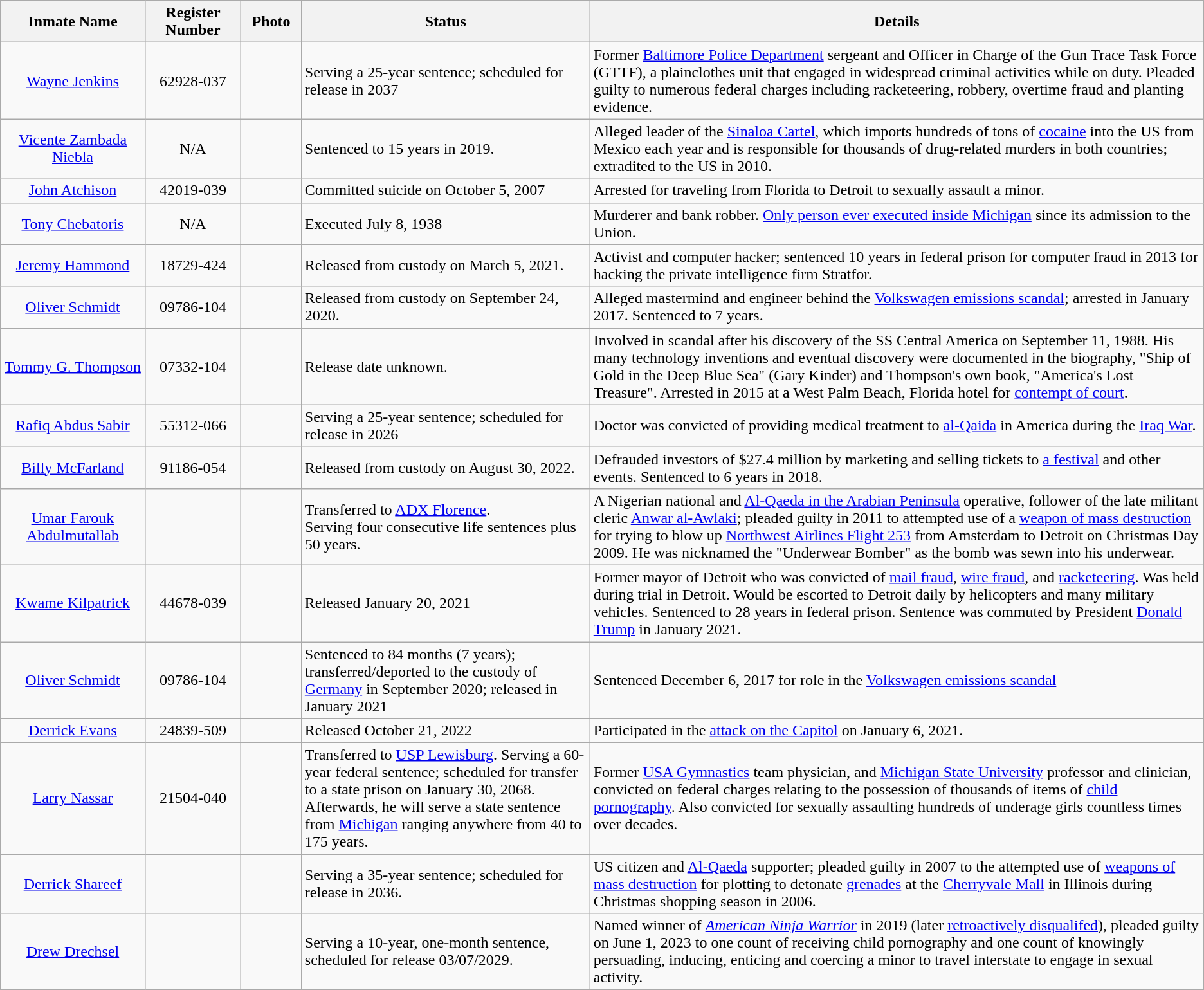<table class="wikitable sortable">
<tr>
<th width=12%>Inmate Name</th>
<th width=8%>Register Number</th>
<th width=5%>Photo</th>
<th width="24%">Status</th>
<th width=56%>Details</th>
</tr>
<tr>
<td align="center"><a href='#'>Wayne Jenkins</a></td>
<td align="center">62928-037</td>
<td></td>
<td>Serving a 25-year sentence; scheduled for release in 2037</td>
<td>Former <a href='#'>Baltimore Police Department</a> sergeant and Officer in Charge of the Gun Trace Task Force (GTTF), a plainclothes unit that engaged in widespread criminal activities while on duty. Pleaded guilty to numerous federal charges including racketeering, robbery, overtime fraud and planting evidence.</td>
</tr>
<tr>
<td align="center"><a href='#'>Vicente Zambada Niebla</a></td>
<td align="center">N/A</td>
<td></td>
<td>Sentenced to 15 years in 2019.</td>
<td>Alleged leader of the <a href='#'>Sinaloa Cartel</a>, which imports hundreds of tons of <a href='#'>cocaine</a> into the US from Mexico each year and is responsible for thousands of drug-related murders in both countries; extradited to the US in 2010.</td>
</tr>
<tr>
<td align="center"><a href='#'>John Atchison</a></td>
<td align="center">42019-039</td>
<td></td>
<td>Committed suicide on October 5, 2007</td>
<td>Arrested for traveling from Florida to Detroit to sexually assault a minor.</td>
</tr>
<tr>
<td align="center"><a href='#'>Tony Chebatoris</a></td>
<td align="center">N/A</td>
<td></td>
<td>Executed July 8, 1938</td>
<td>Murderer and bank robber. <a href='#'>Only person ever executed inside Michigan</a> since its admission to the Union.</td>
</tr>
<tr>
<td align="center"><a href='#'>Jeremy Hammond</a></td>
<td align="center">18729-424</td>
<td></td>
<td>Released from custody on March 5, 2021.</td>
<td>Activist and computer hacker; sentenced 10 years in federal prison for computer fraud in 2013 for hacking the private intelligence firm Stratfor.</td>
</tr>
<tr>
<td align="center"><a href='#'>Oliver Schmidt</a></td>
<td align="center">09786-104</td>
<td></td>
<td>Released from custody on September 24, 2020.</td>
<td>Alleged mastermind and engineer behind the <a href='#'>Volkswagen emissions scandal</a>; arrested in January 2017. Sentenced to 7 years.</td>
</tr>
<tr>
<td align="center"><a href='#'>Tommy G. Thompson</a></td>
<td align="center">07332-104</td>
<td></td>
<td>Release date unknown.</td>
<td>Involved in scandal after his discovery of the SS Central America on September 11, 1988. His many technology inventions and eventual discovery were documented in the biography, "Ship of Gold in the Deep Blue Sea" (Gary Kinder) and Thompson's own book, "America's Lost Treasure". Arrested in 2015 at a West Palm Beach, Florida hotel for <a href='#'>contempt of court</a>.</td>
</tr>
<tr>
<td align="center"><a href='#'>Rafiq Abdus Sabir</a></td>
<td align="center">55312-066</td>
<td></td>
<td>Serving a 25-year sentence; scheduled for release in 2026</td>
<td>Doctor was convicted of providing medical treatment to <a href='#'>al-Qaida</a> in America during the <a href='#'>Iraq War</a>.</td>
</tr>
<tr>
<td align="center"><a href='#'>Billy McFarland</a></td>
<td align="center">91186-054</td>
<td></td>
<td>Released from custody on August 30, 2022.</td>
<td>Defrauded investors of $27.4 million by marketing and selling tickets to <a href='#'>a festival</a> and other events. Sentenced to 6 years in 2018.</td>
</tr>
<tr>
<td align="center"><a href='#'>Umar Farouk Abdulmutallab</a></td>
<td align="center"></td>
<td></td>
<td>Transferred to <a href='#'>ADX Florence</a>.<br>Serving four consecutive life sentences plus 50 years.</td>
<td>A Nigerian national and <a href='#'>Al-Qaeda in the Arabian Peninsula</a> operative, follower of the late militant cleric <a href='#'>Anwar al-Awlaki</a>; pleaded guilty in 2011 to attempted use of a <a href='#'>weapon of mass destruction</a> for trying to blow up <a href='#'>Northwest Airlines Flight 253</a> from Amsterdam to Detroit on Christmas Day 2009. He was nicknamed the "Underwear Bomber" as the bomb was sewn into his underwear.</td>
</tr>
<tr>
<td align="center"><a href='#'>Kwame Kilpatrick</a></td>
<td align="center">44678-039</td>
<td></td>
<td>Released January 20, 2021</td>
<td>Former mayor of Detroit who was convicted of <a href='#'>mail fraud</a>, <a href='#'>wire fraud</a>, and <a href='#'>racketeering</a>. Was held during trial in Detroit. Would be escorted to Detroit daily by helicopters and many military vehicles. Sentenced to 28 years in federal prison. Sentence was commuted by President <a href='#'>Donald Trump</a> in January 2021.</td>
</tr>
<tr>
<td align="center"><a href='#'>Oliver Schmidt</a></td>
<td align="center">09786-104</td>
<td></td>
<td>Sentenced to 84 months (7 years); transferred/deported to the custody of <a href='#'>Germany</a> in September 2020; released in January 2021</td>
<td>Sentenced December 6, 2017 for role in the <a href='#'>Volkswagen emissions scandal</a></td>
</tr>
<tr>
<td align="center"><a href='#'>Derrick Evans</a></td>
<td align="center">24839-509</td>
<td></td>
<td>Released October 21, 2022</td>
<td>Participated in the <a href='#'>attack on the Capitol</a> on January 6, 2021.</td>
</tr>
<tr>
<td align="center"><a href='#'>Larry Nassar</a></td>
<td align="center">21504-040</td>
<td></td>
<td>Transferred to <a href='#'>USP Lewisburg</a>. Serving a 60-year federal sentence; scheduled for transfer to a state prison on January 30, 2068. Afterwards, he will serve a state sentence from <a href='#'>Michigan</a> ranging anywhere from 40 to 175 years.</td>
<td>Former <a href='#'>USA Gymnastics</a> team physician, and <a href='#'>Michigan State University</a> professor and clinician, convicted on federal charges relating to the possession of thousands of items of <a href='#'>child pornography</a>. Also convicted for sexually assaulting hundreds of underage girls countless times over decades.</td>
</tr>
<tr>
<td align="center"><a href='#'>Derrick Shareef</a></td>
<td align="center"></td>
<td></td>
<td>Serving a 35-year sentence; scheduled for release in 2036.</td>
<td>US citizen and <a href='#'>Al-Qaeda</a> supporter; pleaded guilty in 2007 to the attempted use of <a href='#'>weapons of mass destruction</a> for plotting to detonate <a href='#'>grenades</a> at the <a href='#'>Cherryvale Mall</a> in Illinois during Christmas shopping season in 2006.</td>
</tr>
<tr>
<td align="center"><a href='#'>Drew Drechsel</a></td>
<td align="center"></td>
<td></td>
<td>Serving a 10-year, one-month sentence, scheduled for release 03/07/2029.</td>
<td>Named winner of <em><a href='#'>American Ninja Warrior</a></em> in 2019 (later <a href='#'>retroactively disqualifed</a>), pleaded guilty on June 1, 2023 to one count of receiving child pornography and one count of knowingly persuading, inducing, enticing and coercing a minor to travel interstate to engage in sexual activity.</td>
</tr>
</table>
